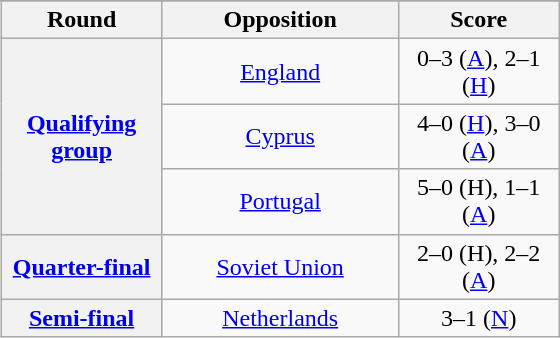<table class="wikitable plainrowheaders" style="text-align:center;margin-left:1em;float:right">
<tr>
</tr>
<tr>
<th scope=col width="100">Round</th>
<th scope=col width="150">Opposition</th>
<th scope=col width="100">Score</th>
</tr>
<tr>
<th scope=row style="text-align:center" rowspan=3><a href='#'>Qualifying group</a></th>
<td><a href='#'>England</a></td>
<td>0–3 (<a href='#'>A</a>), 2–1 (<a href='#'>H</a>)</td>
</tr>
<tr>
<td><a href='#'>Cyprus</a></td>
<td>4–0 (<a href='#'>H</a>), 3–0 (<a href='#'>A</a>)</td>
</tr>
<tr>
<td><a href='#'>Portugal</a></td>
<td>5–0 (H), 1–1 (<a href='#'>A</a>)</td>
</tr>
<tr>
<th scope=row style="text-align:center"><a href='#'>Quarter-final</a></th>
<td><a href='#'>Soviet Union</a></td>
<td>2–0 (H), 2–2 (<a href='#'>A</a>)</td>
</tr>
<tr>
<th scope=row style="text-align:center"><a href='#'>Semi-final</a></th>
<td><a href='#'>Netherlands</a></td>
<td>3–1  (<a href='#'>N</a>)</td>
</tr>
</table>
